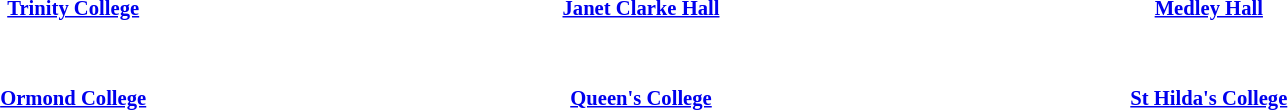<table class="toccolours" style="margin: 0 auto; width:90%; font-size: 0.86em">
<tr>
<th><a href='#'>Trinity College</a></th>
<th><a href='#'>Janet Clarke Hall</a></th>
<th><a href='#'>Medley Hall</a></th>
</tr>
<tr>
<td style="width: 33%;"><br></td>
<td style="width: 33%;"><br></td>
<td style="width: 33%;"><br></td>
</tr>
<tr>
<td> </td>
</tr>
<tr>
<th><a href='#'>Ormond College</a></th>
<th><a href='#'>Queen's College</a></th>
<th><a href='#'>St Hilda's College</a></th>
</tr>
<tr>
<td style="width: 33%;"><br></td>
<td style="width: 33%;"><br></td>
<td style="width: 33%;"><br></td>
</tr>
<tr>
</tr>
</table>
